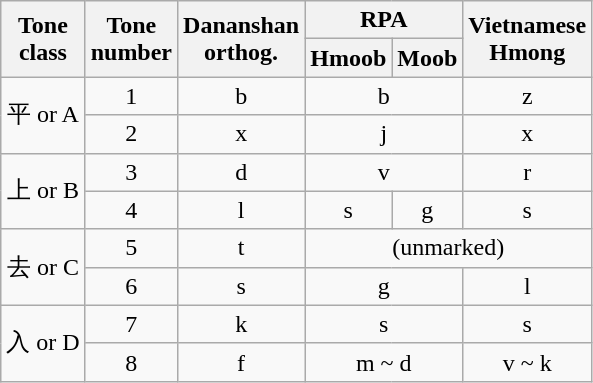<table class="wikitable" style="text-align: center">
<tr>
<th rowspan=2>Tone<br>class</th>
<th rowspan=2>Tone<br>number</th>
<th rowspan=2>Dananshan<br>orthog.</th>
<th colspan="2">RPA</th>
<th rowspan="2">Vietnamese<br>Hmong</th>
</tr>
<tr>
<th>Hmoob</th>
<th>Moob</th>
</tr>
<tr>
<td rowspan=2>平 or A</td>
<td>1</td>
<td>b </td>
<td colspan=2>b </td>
<td>z</td>
</tr>
<tr>
<td>2</td>
<td>x  </td>
<td colspan=2>j </td>
<td>x</td>
</tr>
<tr>
<td rowspan=2>上 or B</td>
<td>3</td>
<td>d </td>
<td colspan=2>v </td>
<td>r</td>
</tr>
<tr>
<td>4</td>
<td>l </td>
<td>s</td>
<td>g</td>
<td>s</td>
</tr>
<tr>
<td rowspan=2>去 or C</td>
<td>5</td>
<td>t </td>
<td colspan="3">(unmarked) </td>
</tr>
<tr>
<td>6</td>
<td>s </td>
<td colspan=2>g </td>
<td>l</td>
</tr>
<tr>
<td rowspan=2>入 or D</td>
<td>7</td>
<td>k </td>
<td colspan=2>s </td>
<td>s</td>
</tr>
<tr>
<td>8</td>
<td>f </td>
<td colspan=2>m  ~ d </td>
<td>v ~ k</td>
</tr>
</table>
